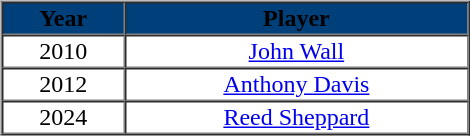<table border="0" style="width:50%;">
<tr>
<td valign="top"><br><table cellpadding="1" border="1" cellspacing="0" style="width:50%;">
<tr>
<th bgcolor=#00407a><span>Year</span></th>
<th bgcolor=#00407a><span>Player</span></th>
</tr>
<tr align=center>
<td>2010</td>
<td><a href='#'>John Wall</a></td>
</tr>
<tr align=center>
<td>2012</td>
<td><a href='#'>Anthony Davis</a></td>
</tr>
<tr align=center>
<td>2024</td>
<td><a href='#'>Reed Sheppard</a></td>
</tr>
</table>
</td>
</tr>
</table>
